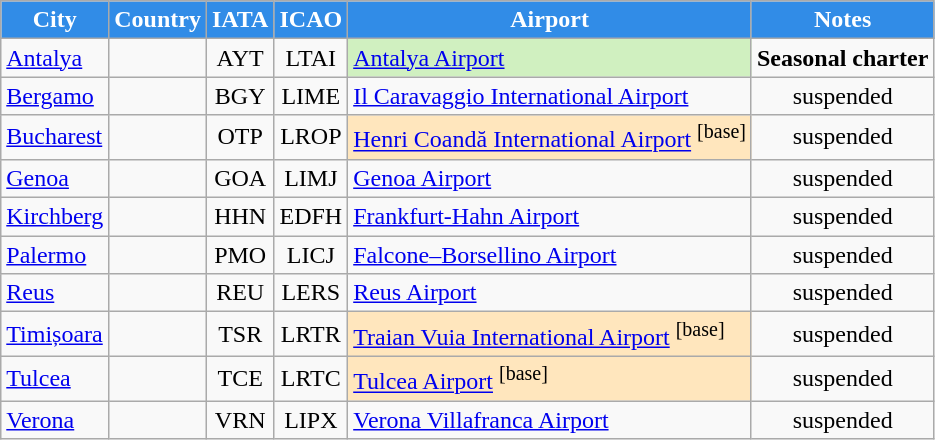<table class="wikitable sortable toccolours">
<tr>
<th style="background:#318ce7; color:white;">City</th>
<th style="background:#318ce7; color:white;">Country</th>
<th style="background:#318ce7; color:white;">IATA</th>
<th style="background:#318ce7; color:white;">ICAO</th>
<th style="background:#318ce7; color:white;">Airport</th>
<th style="background:#318ce7; color:white;" class="unsortable">Notes</th>
</tr>
<tr>
<td><a href='#'>Antalya</a></td>
<td></td>
<td align=center>AYT</td>
<td align=center>LTAI</td>
<td style="background:#d0f0c0;"><a href='#'>Antalya Airport</a></td>
<td align=center><strong>Seasonal charter</strong></td>
</tr>
<tr>
<td><a href='#'>Bergamo</a></td>
<td></td>
<td align=center>BGY</td>
<td align=center>LIME</td>
<td><a href='#'>Il Caravaggio International Airport</a></td>
<td align=center>suspended</td>
</tr>
<tr>
<td><a href='#'>Bucharest</a></td>
<td></td>
<td align=center>OTP</td>
<td align=center>LROP</td>
<td style="background:#ffe6bd;"><a href='#'>Henri Coandă International Airport</a> <sup>[base]</sup></td>
<td align=center>suspended</td>
</tr>
<tr>
<td><a href='#'>Genoa</a></td>
<td></td>
<td align=center>GOA</td>
<td align=center>LIMJ</td>
<td><a href='#'>Genoa Airport</a></td>
<td align=center>suspended</td>
</tr>
<tr>
<td><a href='#'>Kirchberg</a></td>
<td></td>
<td align=center>HHN</td>
<td align=center>EDFH</td>
<td><a href='#'>Frankfurt-Hahn Airport</a></td>
<td align=center>suspended</td>
</tr>
<tr>
<td><a href='#'>Palermo</a></td>
<td></td>
<td align=center>PMO</td>
<td align=center>LICJ</td>
<td><a href='#'>Falcone–Borsellino Airport</a></td>
<td align=center>suspended</td>
</tr>
<tr>
<td><a href='#'>Reus</a></td>
<td></td>
<td align=center>REU</td>
<td align=center>LERS</td>
<td><a href='#'>Reus Airport</a></td>
<td align=center>suspended</td>
</tr>
<tr>
<td><a href='#'>Timișoara</a></td>
<td></td>
<td align=center>TSR</td>
<td align=center>LRTR</td>
<td style="background:#ffe6bd;"><a href='#'>Traian Vuia International Airport</a> <sup>[base]</sup></td>
<td align=center>suspended</td>
</tr>
<tr>
<td><a href='#'>Tulcea</a></td>
<td></td>
<td align=center>TCE</td>
<td align=center>LRTC</td>
<td style="background:#ffe6bd;"><a href='#'>Tulcea Airport</a> <sup>[base]</sup></td>
<td align=center>suspended</td>
</tr>
<tr>
<td><a href='#'>Verona</a></td>
<td></td>
<td align=center>VRN</td>
<td align=center>LIPX</td>
<td><a href='#'>Verona Villafranca Airport</a></td>
<td align=center>suspended</td>
</tr>
</table>
